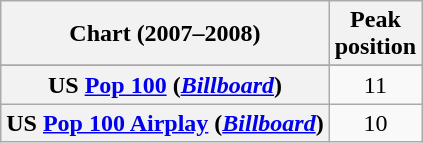<table class="wikitable sortable plainrowheaders">
<tr>
<th align="center">Chart (2007–2008)</th>
<th align="center">Peak<br>position</th>
</tr>
<tr>
</tr>
<tr>
</tr>
<tr>
</tr>
<tr>
</tr>
<tr>
</tr>
<tr>
</tr>
<tr>
</tr>
<tr>
</tr>
<tr>
</tr>
<tr>
</tr>
<tr>
<th scope="row">US <a href='#'>Pop 100</a> (<em><a href='#'>Billboard</a></em>)</th>
<td style="text-align:center;">11</td>
</tr>
<tr>
<th scope="row">US <a href='#'>Pop 100 Airplay</a> (<em><a href='#'>Billboard</a></em>)</th>
<td style="text-align:center;">10</td>
</tr>
</table>
